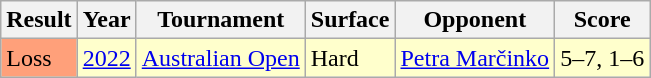<table class="sortable wikitable">
<tr>
<th>Result</th>
<th>Year</th>
<th>Tournament</th>
<th>Surface</th>
<th>Opponent</th>
<th>Score</th>
</tr>
<tr style="background:#ffc;">
<td bgcolor="ffa07a">Loss</td>
<td><a href='#'>2022</a></td>
<td><a href='#'>Australian Open</a></td>
<td>Hard</td>
<td> <a href='#'>Petra Marčinko</a></td>
<td>5–7, 1–6</td>
</tr>
</table>
